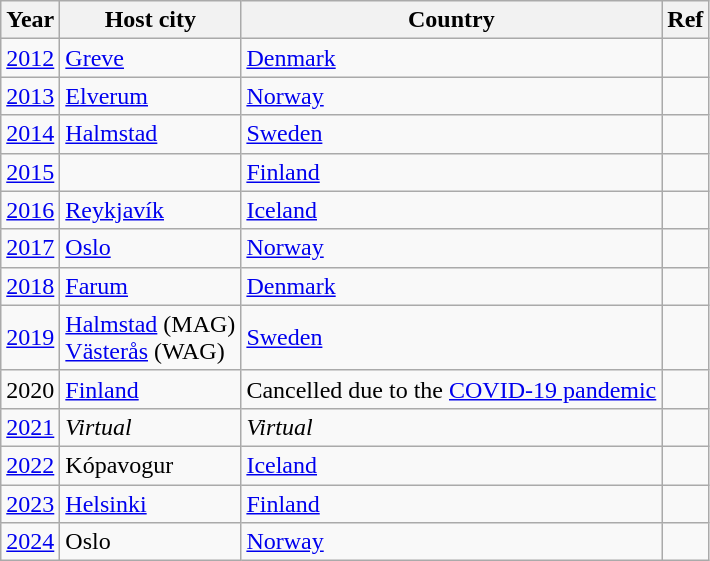<table class="wikitable">
<tr>
<th>Year</th>
<th>Host city</th>
<th>Country</th>
<th>Ref</th>
</tr>
<tr>
<td><a href='#'>2012</a></td>
<td><a href='#'>Greve</a></td>
<td> <a href='#'>Denmark</a></td>
<td></td>
</tr>
<tr>
<td><a href='#'>2013</a></td>
<td><a href='#'>Elverum</a></td>
<td> <a href='#'>Norway</a></td>
<td></td>
</tr>
<tr>
<td><a href='#'>2014</a></td>
<td><a href='#'>Halmstad</a></td>
<td> <a href='#'>Sweden</a></td>
<td></td>
</tr>
<tr>
<td><a href='#'>2015</a></td>
<td></td>
<td> <a href='#'>Finland</a></td>
<td></td>
</tr>
<tr>
<td><a href='#'>2016</a></td>
<td><a href='#'>Reykjavík</a></td>
<td> <a href='#'>Iceland</a></td>
<td></td>
</tr>
<tr>
<td><a href='#'>2017</a></td>
<td><a href='#'>Oslo</a></td>
<td> <a href='#'>Norway</a></td>
<td></td>
</tr>
<tr>
<td><a href='#'>2018</a></td>
<td><a href='#'>Farum</a></td>
<td> <a href='#'>Denmark</a></td>
<td></td>
</tr>
<tr>
<td><a href='#'>2019</a></td>
<td><a href='#'>Halmstad</a> (MAG)<br><a href='#'>Västerås</a> (WAG)</td>
<td> <a href='#'>Sweden</a></td>
<td></td>
</tr>
<tr>
<td>2020</td>
<td><a href='#'>Finland</a></td>
<td>Cancelled due to the <a href='#'>COVID-19 pandemic</a></td>
<td></td>
</tr>
<tr>
<td><a href='#'>2021</a></td>
<td><em>Virtual</em></td>
<td><em>Virtual</em></td>
<td></td>
</tr>
<tr>
<td><a href='#'>2022</a></td>
<td>Kópavogur</td>
<td> <a href='#'>Iceland</a></td>
<td></td>
</tr>
<tr>
<td><a href='#'>2023</a></td>
<td><a href='#'>Helsinki</a></td>
<td> <a href='#'>Finland</a></td>
<td></td>
</tr>
<tr>
<td><a href='#'>2024</a></td>
<td>Oslo</td>
<td> <a href='#'>Norway</a></td>
<td></td>
</tr>
</table>
